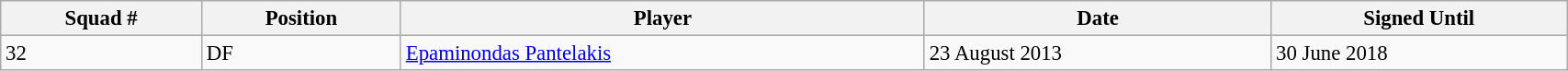<table class="wikitable sortable" style="width:90%; text-align:center; font-size:95%; text-align:left;">
<tr>
<th><strong>Squad #</strong></th>
<th><strong>Position</strong></th>
<th><strong>Player</strong></th>
<th><strong>Date</strong></th>
<th><strong>Signed Until</strong></th>
</tr>
<tr>
<td>32</td>
<td>DF</td>
<td> <a href='#'>Epaminondas Pantelakis</a></td>
<td>23 August 2013</td>
<td>30 June 2018</td>
</tr>
</table>
